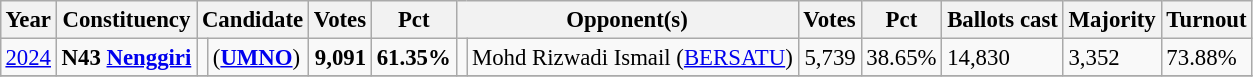<table class="wikitable" style="margin:0.5em ; font-size:95%">
<tr>
<th>Year</th>
<th>Constituency</th>
<th colspan=2>Candidate</th>
<th>Votes</th>
<th>Pct</th>
<th colspan=2>Opponent(s)</th>
<th>Votes</th>
<th>Pct</th>
<th>Ballots cast</th>
<th>Majority</th>
<th>Turnout</th>
</tr>
<tr>
<td><a href='#'>2024</a></td>
<td><strong>N43 <a href='#'>Nenggiri</a></strong></td>
<td></td>
<td> (<a href='#'><strong>UMNO</strong></a>)</td>
<td align="right"><strong>9,091</strong></td>
<td><strong>61.35%</strong></td>
<td></td>
<td>Mohd Rizwadi Ismail (<a href='#'>BERSATU</a>)</td>
<td align="right">5,739</td>
<td>38.65%</td>
<td>14,830</td>
<td>3,352</td>
<td>73.88%</td>
</tr>
<tr>
</tr>
</table>
